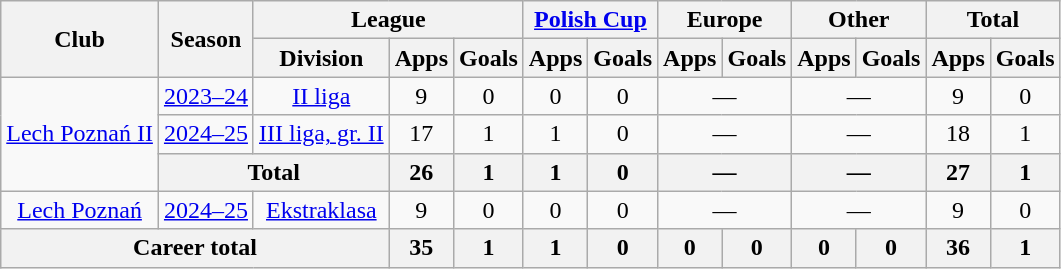<table class="wikitable" style="text-align: center;">
<tr>
<th rowspan="2">Club</th>
<th rowspan="2">Season</th>
<th colspan="3">League</th>
<th colspan="2"><a href='#'>Polish Cup</a></th>
<th colspan="2">Europe</th>
<th colspan="2">Other</th>
<th colspan="2">Total</th>
</tr>
<tr>
<th>Division</th>
<th>Apps</th>
<th>Goals</th>
<th>Apps</th>
<th>Goals</th>
<th>Apps</th>
<th>Goals</th>
<th>Apps</th>
<th>Goals</th>
<th>Apps</th>
<th>Goals</th>
</tr>
<tr>
<td rowspan=3><a href='#'>Lech Poznań II</a></td>
<td><a href='#'>2023–24</a></td>
<td><a href='#'>II liga</a></td>
<td>9</td>
<td>0</td>
<td>0</td>
<td>0</td>
<td colspan="2">—</td>
<td colspan="2">—</td>
<td>9</td>
<td>0</td>
</tr>
<tr>
<td><a href='#'>2024–25</a></td>
<td><a href='#'>III liga, gr. II</a></td>
<td>17</td>
<td>1</td>
<td>1</td>
<td>0</td>
<td colspan="2">—</td>
<td colspan="2">—</td>
<td>18</td>
<td>1</td>
</tr>
<tr>
<th colspan="2">Total</th>
<th>26</th>
<th>1</th>
<th>1</th>
<th>0</th>
<th colspan="2">—</th>
<th colspan="2">—</th>
<th>27</th>
<th>1</th>
</tr>
<tr>
<td><a href='#'>Lech Poznań</a></td>
<td><a href='#'>2024–25</a></td>
<td><a href='#'>Ekstraklasa</a></td>
<td>9</td>
<td>0</td>
<td>0</td>
<td>0</td>
<td colspan="2">—</td>
<td colspan="2">—</td>
<td>9</td>
<td>0</td>
</tr>
<tr>
<th colspan="3">Career total</th>
<th>35</th>
<th>1</th>
<th>1</th>
<th>0</th>
<th>0</th>
<th>0</th>
<th>0</th>
<th>0</th>
<th>36</th>
<th>1</th>
</tr>
</table>
